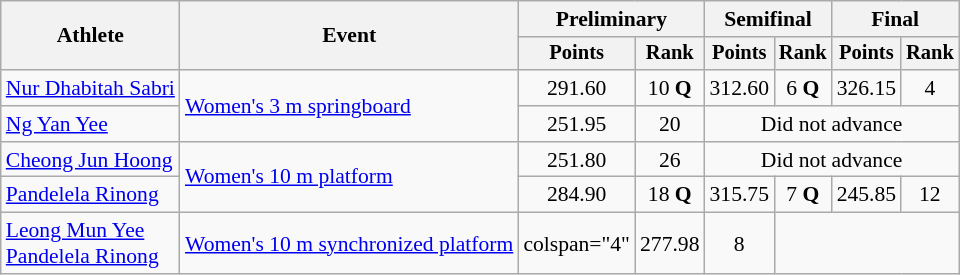<table class=wikitable style="font-size:90%">
<tr>
<th rowspan="2">Athlete</th>
<th rowspan="2">Event</th>
<th colspan="2">Preliminary</th>
<th colspan="2">Semifinal</th>
<th colspan="2">Final</th>
</tr>
<tr style="font-size:95%">
<th>Points</th>
<th>Rank</th>
<th>Points</th>
<th>Rank</th>
<th>Points</th>
<th>Rank</th>
</tr>
<tr align=center>
<td align=left><a href='#'>Nur Dhabitah Sabri</a></td>
<td align=left rowspan=2><a href='#'>Women's 3 m springboard</a></td>
<td>291.60</td>
<td>10 <strong>Q</strong></td>
<td>312.60</td>
<td>6 <strong>Q</strong></td>
<td>326.15</td>
<td>4</td>
</tr>
<tr align=center>
<td align=left><a href='#'>Ng Yan Yee</a></td>
<td>251.95</td>
<td>20</td>
<td colspan=4>Did not advance</td>
</tr>
<tr align=center>
<td align=left><a href='#'>Cheong Jun Hoong</a></td>
<td align=left rowspan=2><a href='#'>Women's 10 m platform</a></td>
<td>251.80</td>
<td>26</td>
<td colspan="4">Did not advance</td>
</tr>
<tr align=center>
<td align=left><a href='#'>Pandelela Rinong</a></td>
<td>284.90</td>
<td>18 <strong>Q</strong></td>
<td>315.75</td>
<td>7 <strong>Q</strong></td>
<td>245.85</td>
<td>12</td>
</tr>
<tr align=center>
<td align=left><a href='#'>Leong Mun Yee</a><br><a href='#'>Pandelela Rinong</a></td>
<td align=left><a href='#'>Women's 10 m synchronized platform</a></td>
<td>colspan="4" </td>
<td>277.98</td>
<td>8</td>
</tr>
</table>
